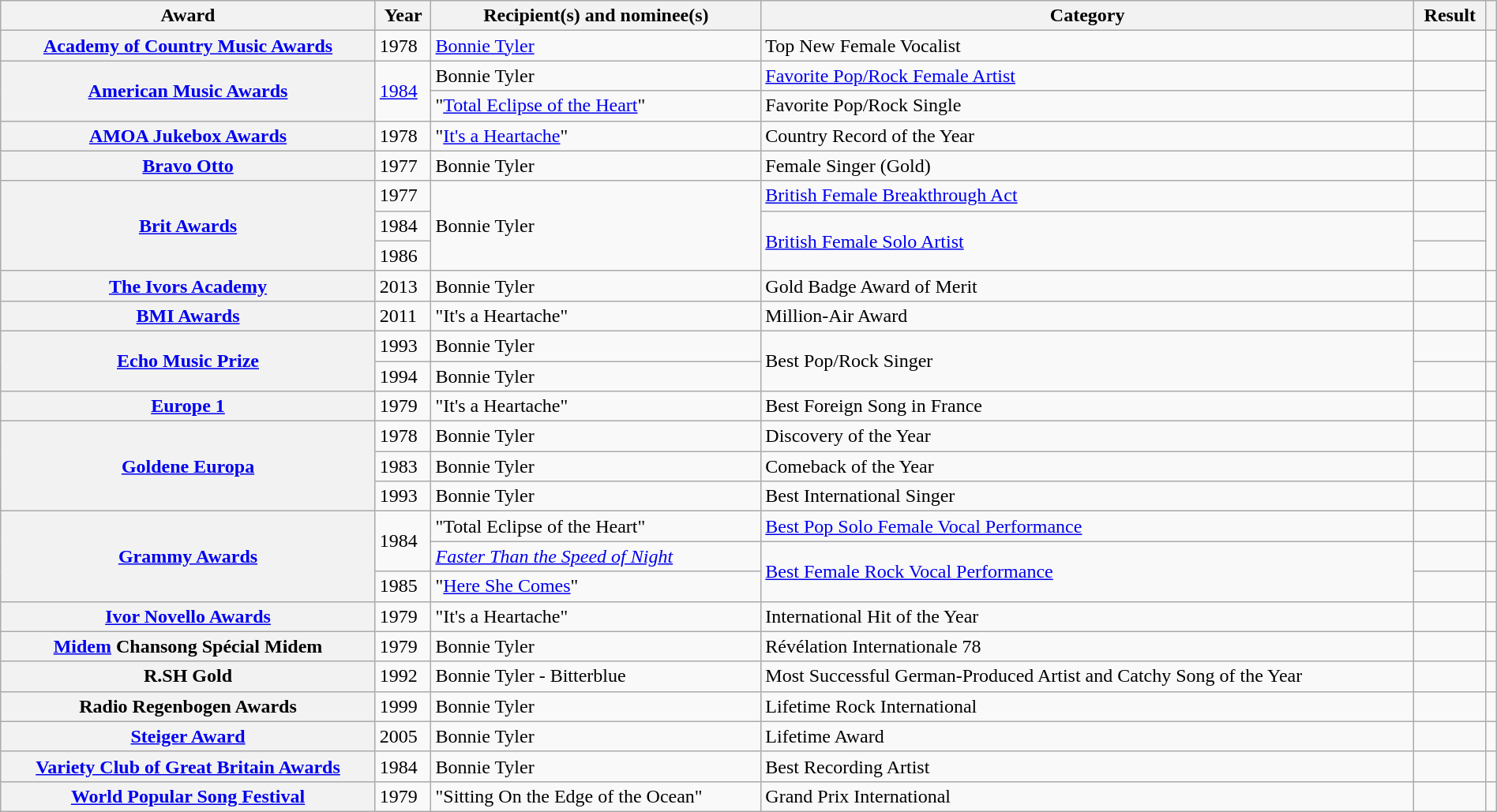<table class="wikitable sortable plainrowheaders" style="width: 100%;">
<tr>
<th scope="col">Award</th>
<th scope="col">Year</th>
<th scope="col">Recipient(s) and nominee(s)</th>
<th scope="col">Category</th>
<th scope="col">Result</th>
<th scope="col" class="unsortable"></th>
</tr>
<tr>
<th scope="row"><a href='#'>Academy of Country Music Awards</a></th>
<td>1978</td>
<td><a href='#'>Bonnie Tyler</a></td>
<td>Top New Female Vocalist</td>
<td></td>
<td style="text-align:center;"></td>
</tr>
<tr>
<th rowspan="2" scope="row"><a href='#'>American Music Awards</a></th>
<td rowspan="2"><a href='#'>1984</a></td>
<td>Bonnie Tyler</td>
<td><a href='#'>Favorite Pop/Rock Female Artist</a></td>
<td></td>
<td rowspan="2" style="text-align:center;"></td>
</tr>
<tr>
<td>"<a href='#'>Total Eclipse of the Heart</a>"</td>
<td>Favorite Pop/Rock Single</td>
<td></td>
</tr>
<tr>
<th scope="row"><a href='#'>AMOA Jukebox Awards</a></th>
<td>1978</td>
<td>"<a href='#'>It's a Heartache</a>"</td>
<td>Country Record of the Year</td>
<td></td>
<td style="text-align:center;"></td>
</tr>
<tr>
<th scope="row"><a href='#'>Bravo Otto</a></th>
<td>1977</td>
<td>Bonnie Tyler</td>
<td>Female Singer (Gold)</td>
<td></td>
<td style="text-align:center;"></td>
</tr>
<tr>
<th rowspan="3" scope="row"><a href='#'>Brit Awards</a></th>
<td>1977</td>
<td rowspan="3">Bonnie Tyler</td>
<td><a href='#'>British Female Breakthrough Act</a></td>
<td></td>
<td rowspan="3" style="text-align:center;"></td>
</tr>
<tr>
<td>1984</td>
<td rowspan="2"><a href='#'>British Female Solo Artist</a></td>
<td></td>
</tr>
<tr>
<td>1986</td>
<td></td>
</tr>
<tr>
<th scope="row"><a href='#'>The Ivors Academy</a></th>
<td>2013</td>
<td>Bonnie Tyler</td>
<td>Gold Badge Award of Merit</td>
<td></td>
<td style="text-align:center;"></td>
</tr>
<tr>
<th scope="row"><a href='#'>BMI Awards</a></th>
<td>2011</td>
<td>"It's a Heartache"</td>
<td>Million-Air Award</td>
<td></td>
<td style="text-align:center;"></td>
</tr>
<tr>
<th rowspan="2" scope="row"><a href='#'>Echo Music Prize</a></th>
<td>1993</td>
<td>Bonnie Tyler</td>
<td rowspan="2">Best Pop/Rock Singer</td>
<td></td>
<td style="text-align:center;"></td>
</tr>
<tr>
<td>1994</td>
<td>Bonnie Tyler</td>
<td></td>
<td style="text-align:center;"></td>
</tr>
<tr>
<th scope="row"><a href='#'>Europe 1</a></th>
<td>1979</td>
<td>"It's a Heartache"</td>
<td>Best Foreign Song in France</td>
<td></td>
<td style="text-align:center;"></td>
</tr>
<tr>
<th rowspan="3" scope="row"><a href='#'>Goldene Europa</a></th>
<td>1978</td>
<td>Bonnie Tyler</td>
<td>Discovery of the Year</td>
<td></td>
<td style="text-align:center;"></td>
</tr>
<tr>
<td>1983</td>
<td>Bonnie Tyler</td>
<td>Comeback of the Year</td>
<td></td>
<td style="text-align:center;"></td>
</tr>
<tr>
<td>1993</td>
<td>Bonnie Tyler</td>
<td>Best International Singer</td>
<td></td>
<td style="text-align:center;"></td>
</tr>
<tr>
<th rowspan="3" scope="row"><a href='#'>Grammy Awards</a></th>
<td rowspan="2">1984</td>
<td>"Total Eclipse of the Heart"</td>
<td><a href='#'>Best Pop Solo Female Vocal Performance</a></td>
<td></td>
<td style="text-align:center;"></td>
</tr>
<tr>
<td><em><a href='#'>Faster Than the Speed of Night</a></em></td>
<td rowspan="2"><a href='#'>Best Female Rock Vocal Performance</a></td>
<td></td>
<td style="text-align:center;"></td>
</tr>
<tr>
<td>1985</td>
<td>"<a href='#'>Here She Comes</a>"</td>
<td></td>
<td style="text-align:center;"></td>
</tr>
<tr>
<th scope="row"><a href='#'>Ivor Novello Awards</a></th>
<td>1979</td>
<td>"It's a Heartache"</td>
<td>International Hit of the Year</td>
<td></td>
<td style="text-align:center;"></td>
</tr>
<tr>
<th scope="row"><a href='#'>Midem</a> Chansong Spécial Midem</th>
<td>1979</td>
<td>Bonnie Tyler</td>
<td>Révélation Internationale 78</td>
<td></td>
<td style="text-align:center;"></td>
</tr>
<tr>
<th scope="row">R.SH Gold</th>
<td>1992</td>
<td>Bonnie Tyler - Bitterblue</td>
<td>Most Successful German-Produced Artist and Catchy Song of the Year</td>
<td></td>
<td style="text-align:center;"></td>
</tr>
<tr>
<th scope="row">Radio Regenbogen Awards</th>
<td>1999</td>
<td>Bonnie Tyler</td>
<td>Lifetime Rock International</td>
<td></td>
<td style="text-align:center;"></td>
</tr>
<tr>
<th scope="row"><a href='#'>Steiger Award</a></th>
<td>2005</td>
<td>Bonnie Tyler</td>
<td>Lifetime Award</td>
<td></td>
<td style="text-align:center;"></td>
</tr>
<tr>
<th scope="row"><a href='#'>Variety Club of Great Britain Awards</a></th>
<td>1984</td>
<td>Bonnie Tyler</td>
<td>Best Recording Artist</td>
<td></td>
<td style="text-align:center;"></td>
</tr>
<tr>
<th scope="row"><a href='#'>World Popular Song Festival</a></th>
<td>1979</td>
<td>"Sitting On the Edge of the Ocean"</td>
<td>Grand Prix International</td>
<td></td>
<td style="text-align:center;"></td>
</tr>
</table>
